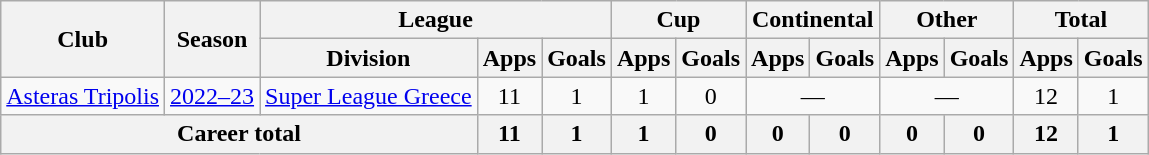<table class="wikitable" style="text-align:center">
<tr>
<th rowspan="2">Club</th>
<th rowspan="2">Season</th>
<th colspan="3">League</th>
<th colspan="2">Cup</th>
<th colspan="2">Continental</th>
<th colspan="2">Other</th>
<th colspan="2">Total</th>
</tr>
<tr>
<th>Division</th>
<th>Apps</th>
<th>Goals</th>
<th>Apps</th>
<th>Goals</th>
<th>Apps</th>
<th>Goals</th>
<th>Apps</th>
<th>Goals</th>
<th>Apps</th>
<th>Goals</th>
</tr>
<tr>
<td><a href='#'>Asteras Tripolis</a></td>
<td><a href='#'>2022–23</a></td>
<td><a href='#'>Super League Greece</a></td>
<td>11</td>
<td>1</td>
<td>1</td>
<td>0</td>
<td colspan="2">—</td>
<td colspan="2">—</td>
<td>12</td>
<td>1</td>
</tr>
<tr>
<th colspan="3">Career total</th>
<th>11</th>
<th>1</th>
<th>1</th>
<th>0</th>
<th>0</th>
<th>0</th>
<th>0</th>
<th>0</th>
<th>12</th>
<th>1</th>
</tr>
</table>
